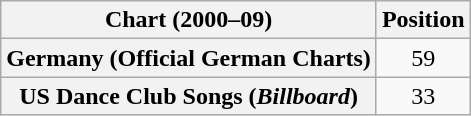<table class="wikitable sortable plainrowheaders" style="text-align:center;">
<tr>
<th scope="col">Chart (2000–09)</th>
<th scope="col">Position</th>
</tr>
<tr>
<th scope="row">Germany (Official German Charts)</th>
<td>59</td>
</tr>
<tr>
<th scope="row">US Dance Club Songs (<em>Billboard</em>)</th>
<td>33</td>
</tr>
</table>
